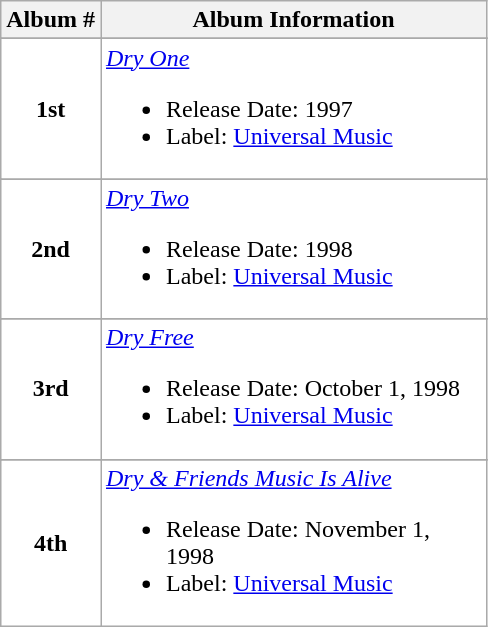<table class="wikitable">
<tr>
<th align-"left">Album #</th>
<th align="left" width="250px">Album Information</th>
</tr>
<tr>
</tr>
<tr bgcolor="#FFFFFF">
<td align="center"><strong>1st</strong></td>
<td align="left"><em><a href='#'>Dry One</a></em><br><ul><li>Release Date: 1997</li><li>Label: <a href='#'>Universal Music</a></li></ul></td>
</tr>
<tr>
</tr>
<tr bgcolor="#FFFFFF">
<td align="center"><strong>2nd</strong></td>
<td align="left"><em><a href='#'>Dry Two</a></em><br><ul><li>Release Date: 1998</li><li>Label: <a href='#'>Universal Music</a></li></ul></td>
</tr>
<tr>
</tr>
<tr bgcolor="#FFFFFF">
<td align="center"><strong>3rd</strong></td>
<td align="left"><em><a href='#'>Dry Free</a></em><br><ul><li>Release Date: October 1, 1998</li><li>Label: <a href='#'>Universal Music</a></li></ul></td>
</tr>
<tr>
</tr>
<tr bgcolor="#FFFFFF">
<td align="center"><strong>4th</strong></td>
<td align="left"><em><a href='#'>Dry & Friends Music Is Alive</a></em><br><ul><li>Release Date: November 1, 1998</li><li>Label: <a href='#'>Universal Music</a></li></ul></td>
</tr>
</table>
